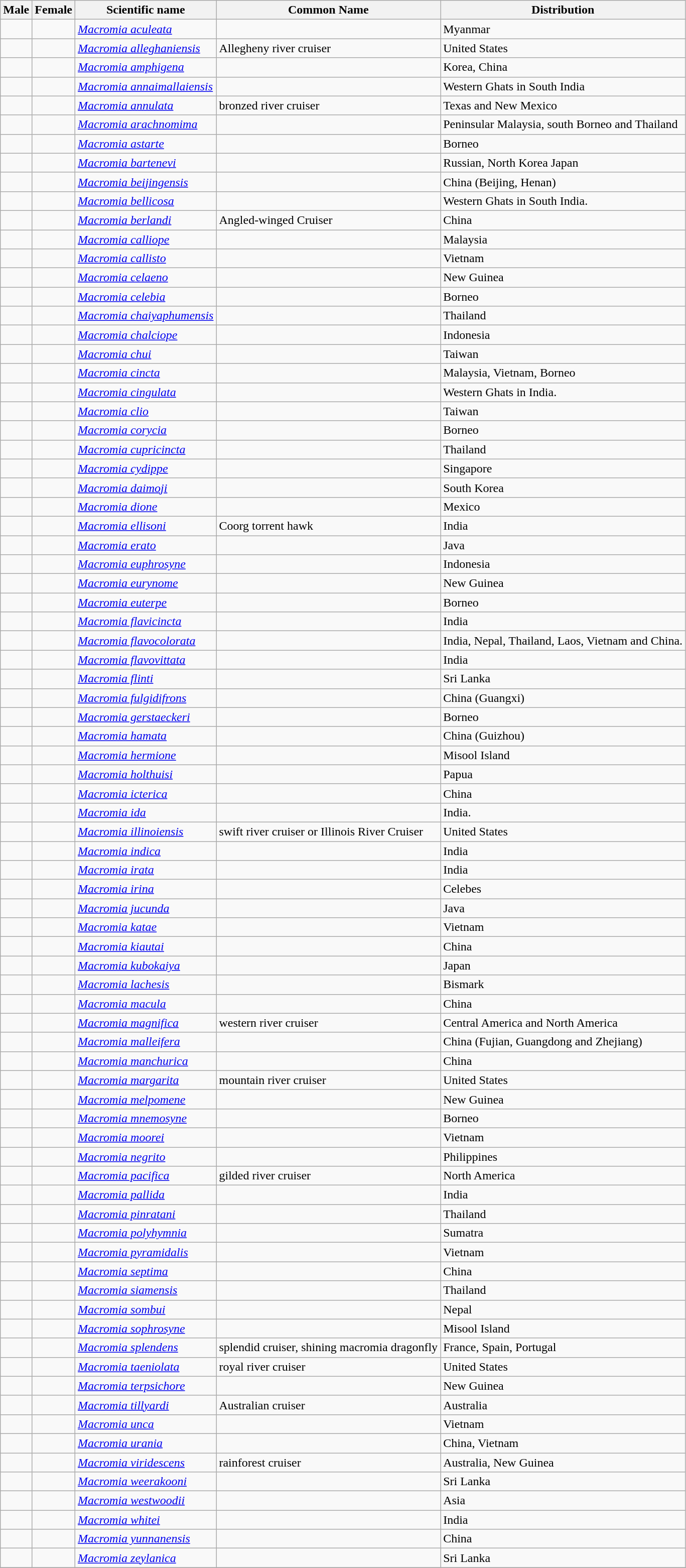<table class="wikitable collapsible">
<tr>
<th>Male</th>
<th>Female</th>
<th>Scientific name</th>
<th>Common Name</th>
<th>Distribution</th>
</tr>
<tr>
<td></td>
<td></td>
<td><em><a href='#'>Macromia aculeata</a></em> </td>
<td></td>
<td>Myanmar</td>
</tr>
<tr>
<td></td>
<td></td>
<td><em><a href='#'>Macromia alleghaniensis</a></em> </td>
<td>Allegheny river cruiser</td>
<td>United States</td>
</tr>
<tr>
<td></td>
<td></td>
<td><em><a href='#'>Macromia amphigena</a></em> </td>
<td></td>
<td>Korea, China</td>
</tr>
<tr>
<td></td>
<td></td>
<td><em><a href='#'>Macromia annaimallaiensis</a></em> </td>
<td></td>
<td>Western Ghats in South India</td>
</tr>
<tr>
<td></td>
<td></td>
<td><em><a href='#'>Macromia annulata</a></em> </td>
<td>bronzed river cruiser</td>
<td>Texas and New Mexico</td>
</tr>
<tr>
<td></td>
<td></td>
<td><em><a href='#'>Macromia arachnomima</a></em> </td>
<td></td>
<td>Peninsular Malaysia, south Borneo and Thailand</td>
</tr>
<tr>
<td></td>
<td></td>
<td><em><a href='#'>Macromia astarte</a></em> </td>
<td></td>
<td>Borneo</td>
</tr>
<tr>
<td></td>
<td></td>
<td><em><a href='#'>Macromia bartenevi</a></em> </td>
<td></td>
<td>Russian, North Korea Japan</td>
</tr>
<tr>
<td></td>
<td></td>
<td><em><a href='#'>Macromia beijingensis</a></em> </td>
<td></td>
<td>China (Beijing, Henan)</td>
</tr>
<tr>
<td></td>
<td></td>
<td><em><a href='#'>Macromia bellicosa</a></em> </td>
<td></td>
<td>Western Ghats in South India.</td>
</tr>
<tr>
<td></td>
<td></td>
<td><em><a href='#'>Macromia berlandi</a></em> </td>
<td>Angled-winged Cruiser</td>
<td>China</td>
</tr>
<tr>
<td></td>
<td></td>
<td><em><a href='#'>Macromia calliope</a></em> </td>
<td></td>
<td>Malaysia</td>
</tr>
<tr>
<td></td>
<td></td>
<td><em><a href='#'>Macromia callisto</a></em> </td>
<td></td>
<td>Vietnam</td>
</tr>
<tr>
<td></td>
<td></td>
<td><em><a href='#'>Macromia celaeno</a></em> </td>
<td></td>
<td>New Guinea</td>
</tr>
<tr>
<td></td>
<td></td>
<td><em><a href='#'>Macromia celebia</a></em> </td>
<td></td>
<td>Borneo</td>
</tr>
<tr>
<td></td>
<td></td>
<td><em><a href='#'>Macromia chaiyaphumensis</a></em> </td>
<td></td>
<td>Thailand</td>
</tr>
<tr>
<td></td>
<td></td>
<td><em><a href='#'>Macromia chalciope</a></em> </td>
<td></td>
<td>Indonesia</td>
</tr>
<tr>
<td></td>
<td></td>
<td><em><a href='#'>Macromia chui</a></em> </td>
<td></td>
<td>Taiwan</td>
</tr>
<tr>
<td></td>
<td></td>
<td><em><a href='#'>Macromia cincta</a></em> </td>
<td></td>
<td>Malaysia, Vietnam, Borneo</td>
</tr>
<tr>
<td></td>
<td></td>
<td><em><a href='#'>Macromia cingulata</a></em> </td>
<td></td>
<td>Western Ghats in India.</td>
</tr>
<tr>
<td></td>
<td></td>
<td><em><a href='#'>Macromia clio</a></em> </td>
<td></td>
<td>Taiwan</td>
</tr>
<tr>
<td></td>
<td></td>
<td><em><a href='#'>Macromia corycia</a></em> </td>
<td></td>
<td>Borneo</td>
</tr>
<tr>
<td></td>
<td></td>
<td><em><a href='#'>Macromia cupricincta</a></em> </td>
<td></td>
<td>Thailand</td>
</tr>
<tr>
<td></td>
<td></td>
<td><em><a href='#'>Macromia cydippe</a></em> </td>
<td></td>
<td>Singapore</td>
</tr>
<tr>
<td></td>
<td></td>
<td><em><a href='#'>Macromia daimoji</a></em> </td>
<td></td>
<td>South Korea</td>
</tr>
<tr>
<td></td>
<td></td>
<td><em><a href='#'>Macromia dione</a></em> </td>
<td></td>
<td>Mexico</td>
</tr>
<tr>
<td></td>
<td></td>
<td><em><a href='#'>Macromia ellisoni</a></em> </td>
<td>Coorg torrent hawk</td>
<td>India</td>
</tr>
<tr>
<td></td>
<td></td>
<td><em><a href='#'>Macromia erato</a></em> </td>
<td></td>
<td>Java</td>
</tr>
<tr>
<td></td>
<td></td>
<td><em><a href='#'>Macromia euphrosyne</a></em> </td>
<td></td>
<td>Indonesia</td>
</tr>
<tr>
<td></td>
<td></td>
<td><em><a href='#'>Macromia eurynome</a></em> </td>
<td></td>
<td>New Guinea</td>
</tr>
<tr>
<td></td>
<td></td>
<td><em><a href='#'>Macromia euterpe</a></em> </td>
<td></td>
<td>Borneo</td>
</tr>
<tr>
<td></td>
<td></td>
<td><em><a href='#'>Macromia flavicincta</a></em> </td>
<td></td>
<td>India</td>
</tr>
<tr>
<td></td>
<td></td>
<td><em><a href='#'>Macromia flavocolorata</a></em> </td>
<td></td>
<td>India, Nepal, Thailand, Laos, Vietnam and China.</td>
</tr>
<tr>
<td></td>
<td></td>
<td><em><a href='#'>Macromia flavovittata</a></em> </td>
<td></td>
<td>India</td>
</tr>
<tr>
<td></td>
<td></td>
<td><em><a href='#'>Macromia flinti</a></em> </td>
<td></td>
<td>Sri Lanka</td>
</tr>
<tr>
<td></td>
<td></td>
<td><em><a href='#'>Macromia fulgidifrons</a></em> </td>
<td></td>
<td>China (Guangxi)</td>
</tr>
<tr>
<td></td>
<td></td>
<td><em><a href='#'>Macromia gerstaeckeri</a></em> </td>
<td></td>
<td>Borneo</td>
</tr>
<tr>
<td></td>
<td></td>
<td><em><a href='#'>Macromia hamata</a></em> </td>
<td></td>
<td>China (Guizhou)</td>
</tr>
<tr>
<td></td>
<td></td>
<td><em><a href='#'>Macromia hermione</a></em> </td>
<td></td>
<td>Misool Island</td>
</tr>
<tr>
<td></td>
<td></td>
<td><em><a href='#'>Macromia holthuisi</a></em> </td>
<td></td>
<td>Papua</td>
</tr>
<tr>
<td></td>
<td></td>
<td><em><a href='#'>Macromia icterica</a></em> </td>
<td></td>
<td>China</td>
</tr>
<tr>
<td></td>
<td></td>
<td><em><a href='#'>Macromia ida</a></em> </td>
<td></td>
<td>India.</td>
</tr>
<tr>
<td></td>
<td></td>
<td><em><a href='#'>Macromia illinoiensis</a></em> </td>
<td>swift river cruiser or Illinois River Cruiser</td>
<td>United States</td>
</tr>
<tr>
<td></td>
<td></td>
<td><em><a href='#'>Macromia indica</a></em> </td>
<td></td>
<td>India</td>
</tr>
<tr>
<td></td>
<td></td>
<td><em><a href='#'>Macromia irata</a></em> </td>
<td></td>
<td>India</td>
</tr>
<tr>
<td></td>
<td></td>
<td><em><a href='#'>Macromia irina</a></em> </td>
<td></td>
<td>Celebes</td>
</tr>
<tr>
<td></td>
<td></td>
<td><em><a href='#'>Macromia jucunda</a></em> </td>
<td></td>
<td>Java</td>
</tr>
<tr>
<td></td>
<td></td>
<td><em><a href='#'>Macromia katae</a></em> </td>
<td></td>
<td>Vietnam</td>
</tr>
<tr>
<td></td>
<td></td>
<td><em><a href='#'>Macromia kiautai</a></em> </td>
<td></td>
<td>China</td>
</tr>
<tr>
<td></td>
<td></td>
<td><em><a href='#'>Macromia kubokaiya</a></em> </td>
<td></td>
<td>Japan</td>
</tr>
<tr>
<td></td>
<td></td>
<td><em><a href='#'>Macromia lachesis</a></em> </td>
<td></td>
<td>Bismark</td>
</tr>
<tr>
<td></td>
<td></td>
<td><em><a href='#'>Macromia macula</a></em> </td>
<td></td>
<td>China</td>
</tr>
<tr>
<td></td>
<td></td>
<td><em><a href='#'>Macromia magnifica</a></em> </td>
<td>western river cruiser</td>
<td>Central America and North America</td>
</tr>
<tr>
<td></td>
<td></td>
<td><em><a href='#'>Macromia malleifera</a></em> </td>
<td></td>
<td>China (Fujian, Guangdong and Zhejiang)</td>
</tr>
<tr>
<td></td>
<td></td>
<td><em><a href='#'>Macromia manchurica</a></em> </td>
<td></td>
<td>China</td>
</tr>
<tr>
<td></td>
<td></td>
<td><em><a href='#'>Macromia margarita</a></em> </td>
<td>mountain river cruiser</td>
<td>United States</td>
</tr>
<tr>
<td></td>
<td></td>
<td><em><a href='#'>Macromia melpomene</a></em> </td>
<td></td>
<td>New Guinea</td>
</tr>
<tr>
<td></td>
<td></td>
<td><em><a href='#'>Macromia mnemosyne</a></em> </td>
<td></td>
<td>Borneo</td>
</tr>
<tr>
<td></td>
<td></td>
<td><em><a href='#'>Macromia moorei</a></em> </td>
<td></td>
<td>Vietnam</td>
</tr>
<tr>
<td></td>
<td></td>
<td><em><a href='#'>Macromia negrito</a></em> </td>
<td></td>
<td>Philippines</td>
</tr>
<tr>
<td></td>
<td></td>
<td><em><a href='#'>Macromia pacifica</a></em> </td>
<td>gilded river cruiser</td>
<td>North America</td>
</tr>
<tr>
<td></td>
<td></td>
<td><em><a href='#'>Macromia pallida</a></em> </td>
<td></td>
<td>India</td>
</tr>
<tr>
<td></td>
<td></td>
<td><em><a href='#'>Macromia pinratani</a></em> </td>
<td></td>
<td>Thailand</td>
</tr>
<tr>
<td></td>
<td></td>
<td><em><a href='#'>Macromia polyhymnia</a></em> </td>
<td></td>
<td>Sumatra</td>
</tr>
<tr>
<td></td>
<td></td>
<td><em><a href='#'>Macromia pyramidalis</a></em> </td>
<td></td>
<td>Vietnam</td>
</tr>
<tr>
<td></td>
<td></td>
<td><em><a href='#'>Macromia septima</a></em> </td>
<td></td>
<td>China</td>
</tr>
<tr>
<td></td>
<td></td>
<td><em><a href='#'>Macromia siamensis</a></em> </td>
<td></td>
<td>Thailand</td>
</tr>
<tr>
<td></td>
<td></td>
<td><em><a href='#'>Macromia sombui</a></em> </td>
<td></td>
<td>Nepal</td>
</tr>
<tr>
<td></td>
<td></td>
<td><em><a href='#'>Macromia sophrosyne</a></em> </td>
<td></td>
<td>Misool Island</td>
</tr>
<tr>
<td></td>
<td></td>
<td><em><a href='#'>Macromia splendens</a></em> </td>
<td>splendid cruiser, shining macromia dragonfly</td>
<td>France, Spain, Portugal</td>
</tr>
<tr>
<td></td>
<td></td>
<td><em><a href='#'>Macromia taeniolata</a></em> </td>
<td>royal river cruiser</td>
<td>United States</td>
</tr>
<tr>
<td></td>
<td></td>
<td><em><a href='#'>Macromia terpsichore</a></em> </td>
<td></td>
<td>New Guinea</td>
</tr>
<tr>
<td></td>
<td></td>
<td><em><a href='#'>Macromia tillyardi</a></em> </td>
<td>Australian cruiser</td>
<td>Australia</td>
</tr>
<tr>
<td></td>
<td></td>
<td><em><a href='#'>Macromia unca</a></em> </td>
<td></td>
<td>Vietnam</td>
</tr>
<tr>
<td></td>
<td></td>
<td><em><a href='#'>Macromia urania</a></em> </td>
<td></td>
<td>China, Vietnam</td>
</tr>
<tr>
<td></td>
<td></td>
<td><em><a href='#'>Macromia viridescens</a></em> </td>
<td>rainforest cruiser</td>
<td>Australia, New Guinea</td>
</tr>
<tr>
<td></td>
<td></td>
<td><em><a href='#'>Macromia weerakooni</a></em> </td>
<td></td>
<td>Sri Lanka</td>
</tr>
<tr>
<td></td>
<td></td>
<td><em><a href='#'>Macromia westwoodii</a></em> </td>
<td></td>
<td>Asia</td>
</tr>
<tr>
<td></td>
<td></td>
<td><em><a href='#'>Macromia whitei</a></em> </td>
<td></td>
<td>India</td>
</tr>
<tr>
<td></td>
<td></td>
<td><em><a href='#'>Macromia yunnanensis</a></em> </td>
<td></td>
<td>China</td>
</tr>
<tr>
<td></td>
<td></td>
<td><em><a href='#'>Macromia zeylanica</a></em> </td>
<td></td>
<td>Sri Lanka</td>
</tr>
<tr>
</tr>
</table>
